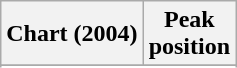<table class="wikitable plainrowheaders">
<tr>
<th scope="col">Chart (2004)</th>
<th scope="col">Peak<br>position</th>
</tr>
<tr>
</tr>
<tr>
</tr>
</table>
